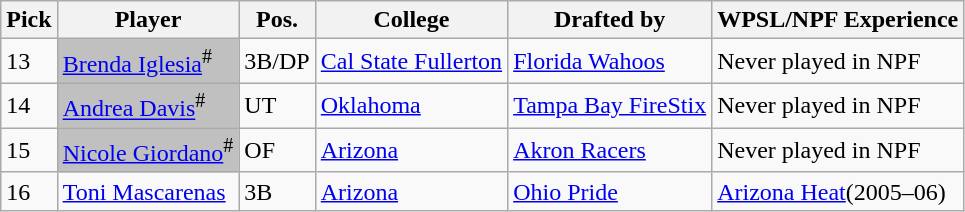<table class="wikitable"->
<tr>
<th>Pick</th>
<th>Player</th>
<th>Pos.</th>
<th>College</th>
<th>Drafted by</th>
<th>WPSL/NPF Experience</th>
</tr>
<tr>
<td>13</td>
<td style="background:#C0C0C0;"><a href='#'>Brenda Iglesia</a><sup>#</sup></td>
<td>3B/DP</td>
<td><a href='#'>Cal State Fullerton</a></td>
<td><a href='#'>Florida Wahoos</a></td>
<td>Never played in NPF</td>
</tr>
<tr>
<td>14</td>
<td style="background:#C0C0C0;"><a href='#'>Andrea Davis</a><sup>#</sup></td>
<td>UT</td>
<td><a href='#'>Oklahoma</a></td>
<td><a href='#'>Tampa Bay FireStix</a></td>
<td>Never played in NPF</td>
</tr>
<tr>
<td>15</td>
<td style="background:#C0C0C0;"><a href='#'>Nicole Giordano</a><sup>#</sup></td>
<td>OF</td>
<td><a href='#'>Arizona</a></td>
<td><a href='#'>Akron Racers</a></td>
<td>Never played in NPF</td>
</tr>
<tr>
<td>16</td>
<td><a href='#'>Toni Mascarenas</a></td>
<td>3B</td>
<td><a href='#'>Arizona</a></td>
<td><a href='#'>Ohio Pride</a></td>
<td><a href='#'>Arizona Heat</a>(2005–06)</td>
</tr>
</table>
